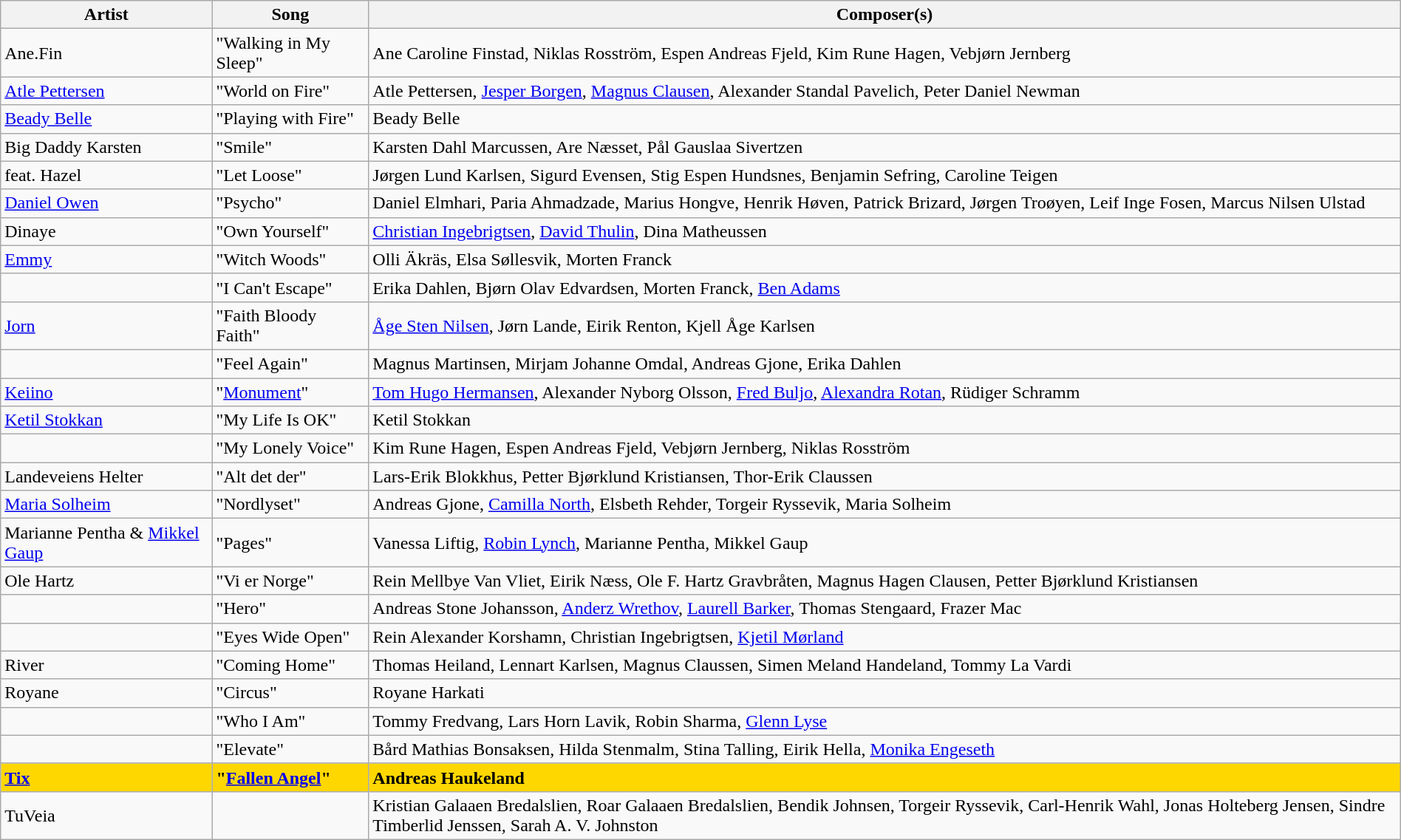<table class="sortable wikitable" width="100%" style="margin: 1em auto 1em auto;">
<tr>
<th scope="col">Artist</th>
<th scope="col">Song</th>
<th scope="col">Composer(s)</th>
</tr>
<tr>
<td>Ane.Fin</td>
<td>"Walking in My Sleep"</td>
<td>Ane Caroline Finstad, Niklas Rosström, Espen Andreas Fjeld, Kim Rune Hagen, Vebjørn Jernberg</td>
</tr>
<tr>
<td><a href='#'>Atle Pettersen</a></td>
<td>"World on Fire"</td>
<td>Atle Pettersen, <a href='#'>Jesper Borgen</a>, <a href='#'>Magnus Clausen</a>, Alexander Standal Pavelich, Peter Daniel Newman</td>
</tr>
<tr>
<td><a href='#'>Beady Belle</a></td>
<td>"Playing with Fire"</td>
<td>Beady Belle</td>
</tr>
<tr>
<td>Big Daddy Karsten</td>
<td>"Smile"</td>
<td>Karsten Dahl Marcussen, Are Næsset, Pål Gauslaa Sivertzen</td>
</tr>
<tr>
<td> feat. Hazel</td>
<td>"Let Loose"</td>
<td>Jørgen Lund Karlsen, Sigurd Evensen, Stig Espen Hundsnes, Benjamin Sefring, Caroline Teigen</td>
</tr>
<tr>
<td><a href='#'>Daniel Owen</a></td>
<td>"Psycho"</td>
<td>Daniel Elmhari, Paria Ahmadzade, Marius Hongve, Henrik Høven, Patrick Brizard, Jørgen Troøyen, Leif Inge Fosen, Marcus Nilsen Ulstad</td>
</tr>
<tr>
<td>Dinaye</td>
<td>"Own Yourself"</td>
<td><a href='#'>Christian Ingebrigtsen</a>, <a href='#'>David Thulin</a>, Dina Matheussen</td>
</tr>
<tr>
<td><a href='#'>Emmy</a></td>
<td>"Witch Woods"</td>
<td>Olli Äkräs, Elsa Søllesvik, Morten Franck</td>
</tr>
<tr>
<td></td>
<td>"I Can't Escape"</td>
<td>Erika Dahlen, Bjørn Olav Edvardsen, Morten Franck, <a href='#'>Ben Adams</a></td>
</tr>
<tr>
<td><a href='#'>Jorn</a></td>
<td>"Faith Bloody Faith"</td>
<td><a href='#'>Åge Sten Nilsen</a>, Jørn Lande, Eirik Renton, Kjell Åge Karlsen</td>
</tr>
<tr>
<td></td>
<td>"Feel Again"</td>
<td>Magnus Martinsen, Mirjam Johanne Omdal, Andreas Gjone, Erika Dahlen</td>
</tr>
<tr>
<td><a href='#'>Keiino</a></td>
<td>"<a href='#'>Monument</a>"</td>
<td><a href='#'>Tom Hugo Hermansen</a>, Alexander Nyborg Olsson, <a href='#'>Fred Buljo</a>, <a href='#'>Alexandra Rotan</a>, Rüdiger Schramm</td>
</tr>
<tr>
<td><a href='#'>Ketil Stokkan</a></td>
<td>"My Life Is OK"</td>
<td>Ketil Stokkan</td>
</tr>
<tr>
<td></td>
<td>"My Lonely Voice"</td>
<td>Kim Rune Hagen, Espen Andreas Fjeld, Vebjørn Jernberg, Niklas Rosström</td>
</tr>
<tr>
<td>Landeveiens Helter</td>
<td>"Alt det der"</td>
<td>Lars-Erik Blokkhus, Petter Bjørklund Kristiansen, Thor-Erik Claussen</td>
</tr>
<tr>
<td><a href='#'>Maria Solheim</a></td>
<td>"Nordlyset"</td>
<td>Andreas Gjone, <a href='#'>Camilla North</a>, Elsbeth Rehder, Torgeir Ryssevik, Maria Solheim</td>
</tr>
<tr>
<td>Marianne Pentha & <a href='#'>Mikkel Gaup</a></td>
<td>"Pages"</td>
<td>Vanessa Liftig, <a href='#'>Robin Lynch</a>, Marianne Pentha, Mikkel Gaup</td>
</tr>
<tr>
<td>Ole Hartz</td>
<td>"Vi er Norge"</td>
<td>Rein Mellbye Van Vliet, Eirik Næss, Ole F. Hartz Gravbråten, Magnus Hagen Clausen, Petter Bjørklund Kristiansen</td>
</tr>
<tr>
<td></td>
<td>"Hero"</td>
<td>Andreas Stone Johansson, <a href='#'>Anderz Wrethov</a>, <a href='#'>Laurell Barker</a>, Thomas Stengaard, Frazer Mac</td>
</tr>
<tr>
<td></td>
<td>"Eyes Wide Open"</td>
<td>Rein Alexander Korshamn, Christian Ingebrigtsen, <a href='#'>Kjetil Mørland</a></td>
</tr>
<tr>
<td>River</td>
<td>"Coming Home"</td>
<td>Thomas Heiland, Lennart Karlsen, Magnus Claussen, Simen Meland Handeland, Tommy La Vardi</td>
</tr>
<tr>
<td>Royane</td>
<td>"Circus"</td>
<td>Royane Harkati</td>
</tr>
<tr>
<td></td>
<td>"Who I Am"</td>
<td>Tommy Fredvang, Lars Horn Lavik, Robin Sharma, <a href='#'>Glenn Lyse</a></td>
</tr>
<tr>
<td></td>
<td>"Elevate"</td>
<td>Bård Mathias Bonsaksen, Hilda Stenmalm, Stina Talling, Eirik Hella, <a href='#'>Monika Engeseth</a></td>
</tr>
<tr style="font-weight:bold;background:gold">
<td><a href='#'>Tix</a></td>
<td>"<a href='#'>Fallen Angel</a>"</td>
<td>Andreas Haukeland</td>
</tr>
<tr>
<td>TuVeia</td>
<td></td>
<td>Kristian Galaaen Bredalslien, Roar Galaaen Bredalslien, Bendik Johnsen, Torgeir Ryssevik, Carl-Henrik Wahl, Jonas Holteberg Jensen, Sindre Timberlid Jenssen, Sarah A. V. Johnston</td>
</tr>
</table>
